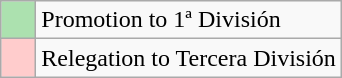<table class="wikitable">
<tr>
<td style="background:#ACE1AF;">    </td>
<td>Promotion to 1ª División</td>
</tr>
<tr>
<td style="background:#FFCCCC;">    </td>
<td>Relegation to Tercera División</td>
</tr>
</table>
